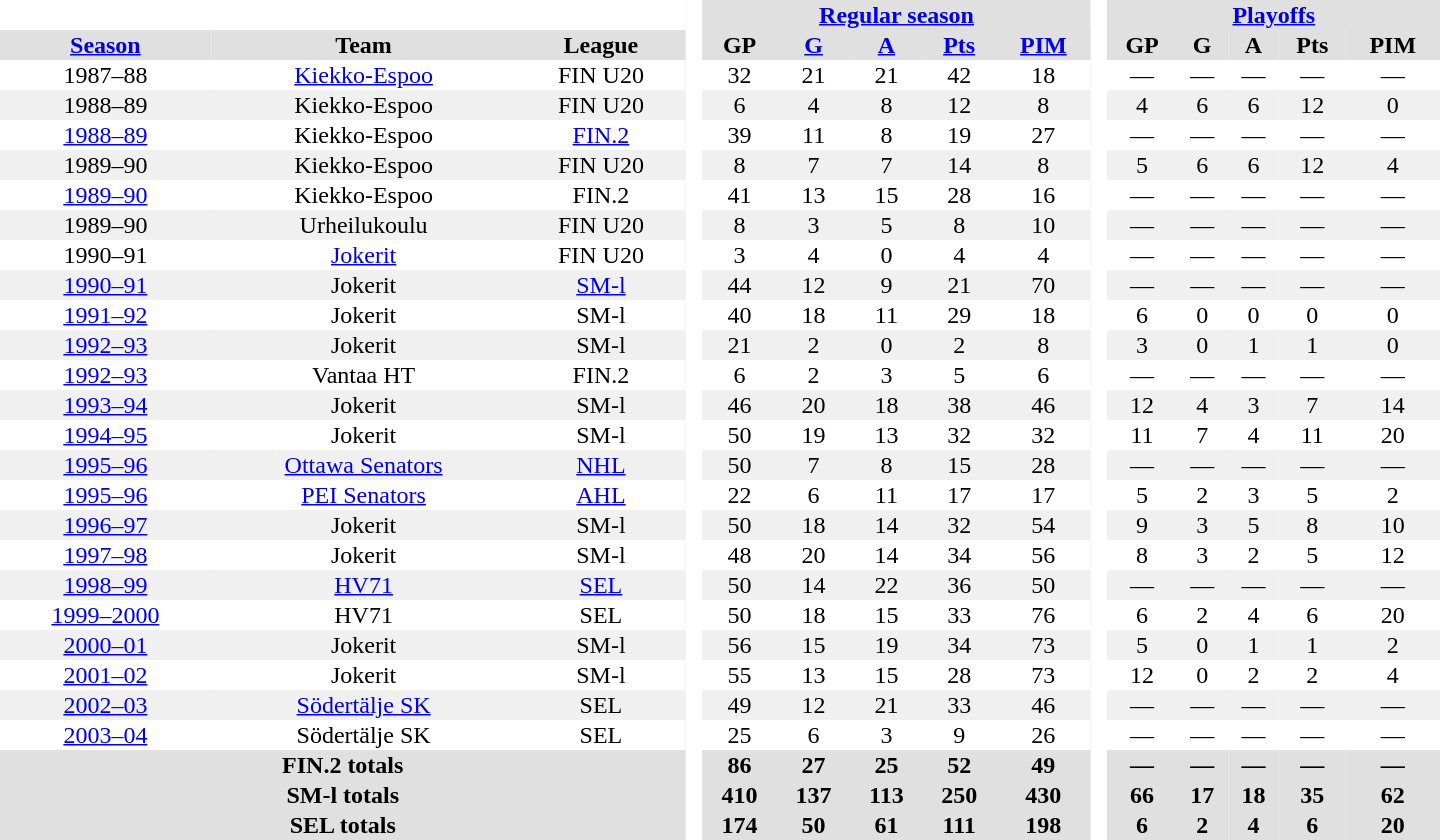<table border="0" cellpadding="1" cellspacing="0" style="text-align:center; width:60em">
<tr bgcolor="#e0e0e0">
<th colspan="3" bgcolor="#ffffff"> </th>
<th rowspan="99" bgcolor="#ffffff"> </th>
<th colspan="5"><a href='#'>Regular season</a></th>
<th rowspan="99" bgcolor="#ffffff"> </th>
<th colspan="5"><a href='#'>Playoffs</a></th>
</tr>
<tr bgcolor="#e0e0e0">
<th><a href='#'>Season</a></th>
<th>Team</th>
<th>League</th>
<th>GP</th>
<th><a href='#'>G</a></th>
<th><a href='#'>A</a></th>
<th><a href='#'>Pts</a></th>
<th><a href='#'>PIM</a></th>
<th>GP</th>
<th>G</th>
<th>A</th>
<th>Pts</th>
<th>PIM</th>
</tr>
<tr>
<td>1987–88</td>
<td><a href='#'>Kiekko-Espoo</a></td>
<td>FIN U20</td>
<td>32</td>
<td>21</td>
<td>21</td>
<td>42</td>
<td>18</td>
<td>—</td>
<td>—</td>
<td>—</td>
<td>—</td>
<td>—</td>
</tr>
<tr bgcolor="#f0f0f0">
<td>1988–89</td>
<td>Kiekko-Espoo</td>
<td>FIN U20</td>
<td>6</td>
<td>4</td>
<td>8</td>
<td>12</td>
<td>8</td>
<td>4</td>
<td>6</td>
<td>6</td>
<td>12</td>
<td>0</td>
</tr>
<tr>
<td><a href='#'>1988–89</a></td>
<td>Kiekko-Espoo</td>
<td><a href='#'>FIN.2</a></td>
<td>39</td>
<td>11</td>
<td>8</td>
<td>19</td>
<td>27</td>
<td>—</td>
<td>—</td>
<td>—</td>
<td>—</td>
<td>—</td>
</tr>
<tr bgcolor="#f0f0f0">
<td>1989–90</td>
<td>Kiekko-Espoo</td>
<td>FIN U20</td>
<td>8</td>
<td>7</td>
<td>7</td>
<td>14</td>
<td>8</td>
<td>5</td>
<td>6</td>
<td>6</td>
<td>12</td>
<td>4</td>
</tr>
<tr>
<td><a href='#'>1989–90</a></td>
<td>Kiekko-Espoo</td>
<td>FIN.2</td>
<td>41</td>
<td>13</td>
<td>15</td>
<td>28</td>
<td>16</td>
<td>—</td>
<td>—</td>
<td>—</td>
<td>—</td>
<td>—</td>
</tr>
<tr bgcolor="#f0f0f0">
<td>1989–90</td>
<td>Urheilukoulu</td>
<td>FIN U20</td>
<td>8</td>
<td>3</td>
<td>5</td>
<td>8</td>
<td>10</td>
<td>—</td>
<td>—</td>
<td>—</td>
<td>—</td>
<td>—</td>
</tr>
<tr>
<td>1990–91</td>
<td><a href='#'>Jokerit</a></td>
<td>FIN U20</td>
<td>3</td>
<td>4</td>
<td>0</td>
<td>4</td>
<td>4</td>
<td>—</td>
<td>—</td>
<td>—</td>
<td>—</td>
<td>—</td>
</tr>
<tr bgcolor="#f0f0f0">
<td><a href='#'>1990–91</a></td>
<td>Jokerit</td>
<td><a href='#'>SM-l</a></td>
<td>44</td>
<td>12</td>
<td>9</td>
<td>21</td>
<td>70</td>
<td>—</td>
<td>—</td>
<td>—</td>
<td>—</td>
<td>—</td>
</tr>
<tr>
<td><a href='#'>1991–92</a></td>
<td>Jokerit</td>
<td>SM-l</td>
<td>40</td>
<td>18</td>
<td>11</td>
<td>29</td>
<td>18</td>
<td>6</td>
<td>0</td>
<td>0</td>
<td>0</td>
<td>0</td>
</tr>
<tr bgcolor="#f0f0f0">
<td><a href='#'>1992–93</a></td>
<td>Jokerit</td>
<td>SM-l</td>
<td>21</td>
<td>2</td>
<td>0</td>
<td>2</td>
<td>8</td>
<td>3</td>
<td>0</td>
<td>1</td>
<td>1</td>
<td>0</td>
</tr>
<tr>
<td><a href='#'>1992–93</a></td>
<td>Vantaa HT</td>
<td>FIN.2</td>
<td>6</td>
<td>2</td>
<td>3</td>
<td>5</td>
<td>6</td>
<td>—</td>
<td>—</td>
<td>—</td>
<td>—</td>
<td>—</td>
</tr>
<tr bgcolor="#f0f0f0">
<td><a href='#'>1993–94</a></td>
<td>Jokerit</td>
<td>SM-l</td>
<td>46</td>
<td>20</td>
<td>18</td>
<td>38</td>
<td>46</td>
<td>12</td>
<td>4</td>
<td>3</td>
<td>7</td>
<td>14</td>
</tr>
<tr>
<td><a href='#'>1994–95</a></td>
<td>Jokerit</td>
<td>SM-l</td>
<td>50</td>
<td>19</td>
<td>13</td>
<td>32</td>
<td>32</td>
<td>11</td>
<td>7</td>
<td>4</td>
<td>11</td>
<td>20</td>
</tr>
<tr bgcolor="#f0f0f0">
<td><a href='#'>1995–96</a></td>
<td><a href='#'>Ottawa Senators</a></td>
<td><a href='#'>NHL</a></td>
<td>50</td>
<td>7</td>
<td>8</td>
<td>15</td>
<td>28</td>
<td>—</td>
<td>—</td>
<td>—</td>
<td>—</td>
<td>—</td>
</tr>
<tr>
<td><a href='#'>1995–96</a></td>
<td><a href='#'>PEI Senators</a></td>
<td><a href='#'>AHL</a></td>
<td>22</td>
<td>6</td>
<td>11</td>
<td>17</td>
<td>17</td>
<td>5</td>
<td>2</td>
<td>3</td>
<td>5</td>
<td>2</td>
</tr>
<tr bgcolor="#f0f0f0">
<td><a href='#'>1996–97</a></td>
<td>Jokerit</td>
<td>SM-l</td>
<td>50</td>
<td>18</td>
<td>14</td>
<td>32</td>
<td>54</td>
<td>9</td>
<td>3</td>
<td>5</td>
<td>8</td>
<td>10</td>
</tr>
<tr>
<td><a href='#'>1997–98</a></td>
<td>Jokerit</td>
<td>SM-l</td>
<td>48</td>
<td>20</td>
<td>14</td>
<td>34</td>
<td>56</td>
<td>8</td>
<td>3</td>
<td>2</td>
<td>5</td>
<td>12</td>
</tr>
<tr bgcolor="#f0f0f0">
<td><a href='#'>1998–99</a></td>
<td><a href='#'>HV71</a></td>
<td><a href='#'>SEL</a></td>
<td>50</td>
<td>14</td>
<td>22</td>
<td>36</td>
<td>50</td>
<td>—</td>
<td>—</td>
<td>—</td>
<td>—</td>
<td>—</td>
</tr>
<tr>
<td><a href='#'>1999–2000</a></td>
<td>HV71</td>
<td>SEL</td>
<td>50</td>
<td>18</td>
<td>15</td>
<td>33</td>
<td>76</td>
<td>6</td>
<td>2</td>
<td>4</td>
<td>6</td>
<td>20</td>
</tr>
<tr bgcolor="#f0f0f0">
<td><a href='#'>2000–01</a></td>
<td>Jokerit</td>
<td>SM-l</td>
<td>56</td>
<td>15</td>
<td>19</td>
<td>34</td>
<td>73</td>
<td>5</td>
<td>0</td>
<td>1</td>
<td>1</td>
<td>2</td>
</tr>
<tr>
<td><a href='#'>2001–02</a></td>
<td>Jokerit</td>
<td>SM-l</td>
<td>55</td>
<td>13</td>
<td>15</td>
<td>28</td>
<td>73</td>
<td>12</td>
<td>0</td>
<td>2</td>
<td>2</td>
<td>4</td>
</tr>
<tr bgcolor="#f0f0f0">
<td><a href='#'>2002–03</a></td>
<td><a href='#'>Södertälje SK</a></td>
<td>SEL</td>
<td>49</td>
<td>12</td>
<td>21</td>
<td>33</td>
<td>46</td>
<td>—</td>
<td>—</td>
<td>—</td>
<td>—</td>
<td>—</td>
</tr>
<tr>
<td><a href='#'>2003–04</a></td>
<td>Södertälje SK</td>
<td>SEL</td>
<td>25</td>
<td>6</td>
<td>3</td>
<td>9</td>
<td>26</td>
<td>—</td>
<td>—</td>
<td>—</td>
<td>—</td>
<td>—</td>
</tr>
<tr bgcolor="#e0e0e0">
<th colspan="3">FIN.2 totals</th>
<th>86</th>
<th>27</th>
<th>25</th>
<th>52</th>
<th>49</th>
<th>—</th>
<th>—</th>
<th>—</th>
<th>—</th>
<th>—</th>
</tr>
<tr bgcolor="#e0e0e0">
<th colspan="3">SM-l totals</th>
<th>410</th>
<th>137</th>
<th>113</th>
<th>250</th>
<th>430</th>
<th>66</th>
<th>17</th>
<th>18</th>
<th>35</th>
<th>62</th>
</tr>
<tr bgcolor="#e0e0e0">
<th colspan="3">SEL totals</th>
<th>174</th>
<th>50</th>
<th>61</th>
<th>111</th>
<th>198</th>
<th>6</th>
<th>2</th>
<th>4</th>
<th>6</th>
<th>20</th>
</tr>
</table>
